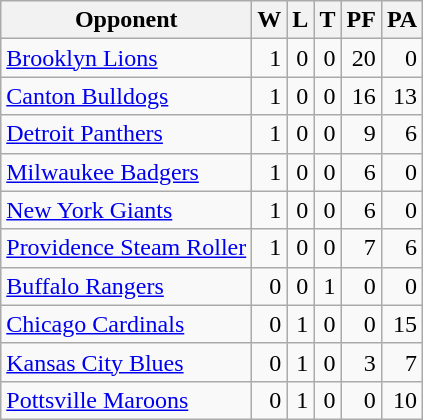<table class="wikitable" style="text-align:right">
<tr>
<th>Opponent</th>
<th>W</th>
<th>L</th>
<th>T</th>
<th>PF</th>
<th>PA</th>
</tr>
<tr>
<td style="text-align:left"><a href='#'>Brooklyn Lions</a></td>
<td>1</td>
<td>0</td>
<td>0</td>
<td>20</td>
<td>0</td>
</tr>
<tr>
<td style="text-align:left"><a href='#'>Canton Bulldogs</a></td>
<td>1</td>
<td>0</td>
<td>0</td>
<td>16</td>
<td>13</td>
</tr>
<tr>
<td style="text-align:left"><a href='#'>Detroit Panthers</a></td>
<td>1</td>
<td>0</td>
<td>0</td>
<td>9</td>
<td>6</td>
</tr>
<tr>
<td style="text-align:left"><a href='#'>Milwaukee Badgers</a></td>
<td>1</td>
<td>0</td>
<td>0</td>
<td>6</td>
<td>0</td>
</tr>
<tr>
<td style="text-align:left"><a href='#'>New York Giants</a></td>
<td>1</td>
<td>0</td>
<td>0</td>
<td>6</td>
<td>0</td>
</tr>
<tr>
<td style="text-align:left"><a href='#'>Providence Steam Roller</a></td>
<td>1</td>
<td>0</td>
<td>0</td>
<td>7</td>
<td>6</td>
</tr>
<tr>
<td style="text-align:left"><a href='#'>Buffalo Rangers</a></td>
<td>0</td>
<td>0</td>
<td>1</td>
<td>0</td>
<td>0</td>
</tr>
<tr>
<td style="text-align:left"><a href='#'>Chicago Cardinals</a></td>
<td>0</td>
<td>1</td>
<td>0</td>
<td>0</td>
<td>15</td>
</tr>
<tr>
<td style="text-align:left"><a href='#'>Kansas City Blues</a></td>
<td>0</td>
<td>1</td>
<td>0</td>
<td>3</td>
<td>7</td>
</tr>
<tr>
<td style="text-align:left"><a href='#'>Pottsville Maroons</a></td>
<td>0</td>
<td>1</td>
<td>0</td>
<td>0</td>
<td>10</td>
</tr>
</table>
